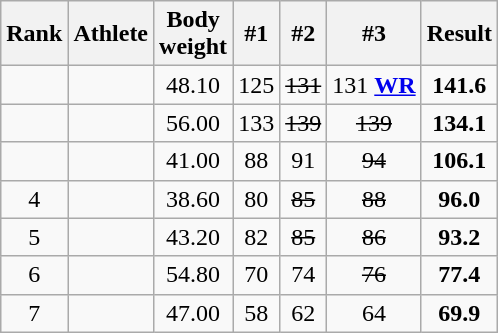<table class = "wikitable sortable" style="text-align:center;">
<tr>
<th>Rank</th>
<th>Athlete</th>
<th>Body<br>weight</th>
<th class="unsortable">#1</th>
<th class="unsortable">#2</th>
<th class="unsortable">#3</th>
<th>Result</th>
</tr>
<tr>
<td></td>
<td align=left></td>
<td>48.10</td>
<td>125</td>
<td><s>131</s></td>
<td>131 <strong><a href='#'>WR</a></strong></td>
<td><strong>141.6</strong></td>
</tr>
<tr>
<td></td>
<td align=left></td>
<td>56.00</td>
<td>133</td>
<td><s>139</s></td>
<td><s>139</s></td>
<td><strong>134.1</strong></td>
</tr>
<tr>
<td></td>
<td align=left></td>
<td>41.00</td>
<td>88</td>
<td>91</td>
<td><s>94</s></td>
<td><strong>106.1</strong></td>
</tr>
<tr>
<td>4</td>
<td align=left></td>
<td>38.60</td>
<td>80</td>
<td><s>85</s></td>
<td><s>88</s></td>
<td><strong>96.0</strong></td>
</tr>
<tr>
<td>5</td>
<td align=left></td>
<td>43.20</td>
<td>82</td>
<td><s>85</s></td>
<td><s>86</s></td>
<td><strong>93.2</strong></td>
</tr>
<tr>
<td>6</td>
<td align=left></td>
<td>54.80</td>
<td>70</td>
<td>74</td>
<td><s>76</s></td>
<td><strong>77.4</strong></td>
</tr>
<tr>
<td>7</td>
<td align=left></td>
<td>47.00</td>
<td>58</td>
<td>62</td>
<td>64</td>
<td><strong>69.9</strong></td>
</tr>
</table>
